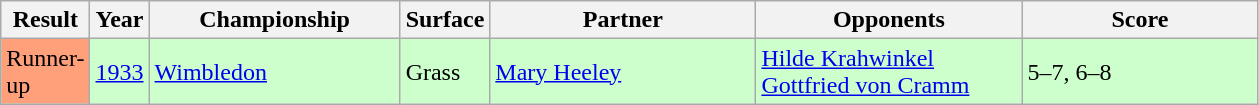<table class="sortable wikitable">
<tr>
<th style="width:40px">Result</th>
<th style="width:30px">Year</th>
<th style="width:160px">Championship</th>
<th style="width:50px">Surface</th>
<th style="width:170px">Partner</th>
<th style="width:170px">Opponents</th>
<th style="width:150px" class="unsortable">Score</th>
</tr>
<tr style="background:#ccffcc">
<td style="background:#FFA07A">Runner-up</td>
<td><a href='#'>1933</a></td>
<td><a href='#'>Wimbledon</a></td>
<td>Grass</td>
<td> <a href='#'>Mary Heeley</a></td>
<td> <a href='#'>Hilde Krahwinkel</a>  <br>  <a href='#'>Gottfried von Cramm</a></td>
<td>5–7, 6–8</td>
</tr>
</table>
